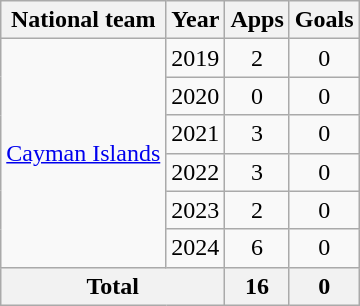<table class="wikitable" style="text-align:center">
<tr>
<th>National team</th>
<th>Year</th>
<th>Apps</th>
<th>Goals</th>
</tr>
<tr>
<td rowspan=6><a href='#'>Cayman Islands</a></td>
<td>2019</td>
<td>2</td>
<td>0</td>
</tr>
<tr>
<td>2020</td>
<td>0</td>
<td>0</td>
</tr>
<tr>
<td>2021</td>
<td>3</td>
<td>0</td>
</tr>
<tr>
<td>2022</td>
<td>3</td>
<td>0</td>
</tr>
<tr>
<td>2023</td>
<td>2</td>
<td>0</td>
</tr>
<tr>
<td>2024</td>
<td>6</td>
<td>0</td>
</tr>
<tr>
<th colspan=2>Total</th>
<th>16</th>
<th>0</th>
</tr>
</table>
